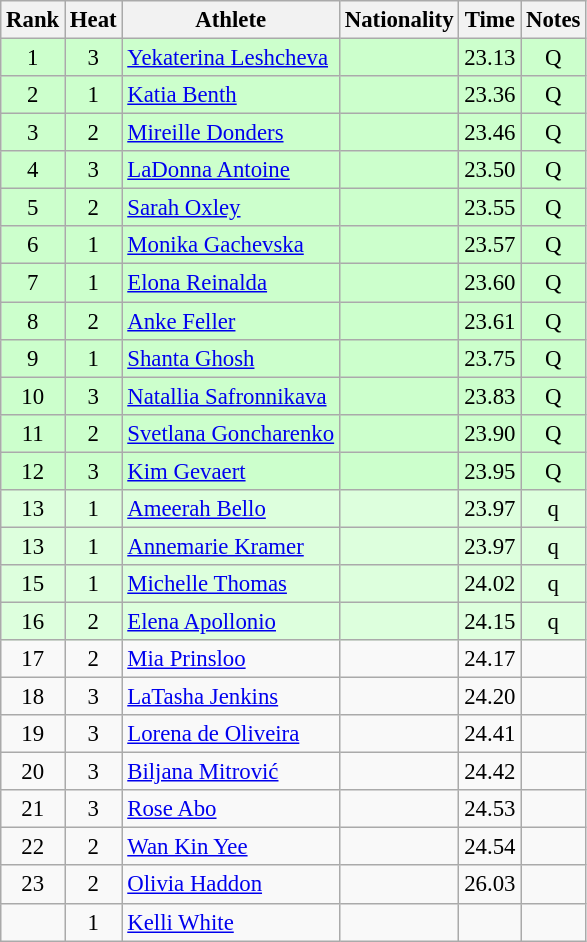<table class="wikitable sortable" style="text-align:center;font-size:95%">
<tr>
<th>Rank</th>
<th>Heat</th>
<th>Athlete</th>
<th>Nationality</th>
<th>Time</th>
<th>Notes</th>
</tr>
<tr bgcolor=ccffcc>
<td>1</td>
<td>3</td>
<td align="left"><a href='#'>Yekaterina Leshcheva</a></td>
<td align=left></td>
<td>23.13</td>
<td>Q</td>
</tr>
<tr bgcolor=ccffcc>
<td>2</td>
<td>1</td>
<td align="left"><a href='#'>Katia Benth</a></td>
<td align=left></td>
<td>23.36</td>
<td>Q</td>
</tr>
<tr bgcolor=ccffcc>
<td>3</td>
<td>2</td>
<td align="left"><a href='#'>Mireille Donders</a></td>
<td align=left></td>
<td>23.46</td>
<td>Q</td>
</tr>
<tr bgcolor=ccffcc>
<td>4</td>
<td>3</td>
<td align=left><a href='#'>LaDonna Antoine</a></td>
<td align=left></td>
<td>23.50</td>
<td>Q</td>
</tr>
<tr bgcolor=ccffcc>
<td>5</td>
<td>2</td>
<td align="left"><a href='#'>Sarah Oxley</a></td>
<td align=left></td>
<td>23.55</td>
<td>Q</td>
</tr>
<tr bgcolor=ccffcc>
<td>6</td>
<td>1</td>
<td align="left"><a href='#'>Monika Gachevska</a></td>
<td align=left></td>
<td>23.57</td>
<td>Q</td>
</tr>
<tr bgcolor=ccffcc>
<td>7</td>
<td>1</td>
<td align="left"><a href='#'>Elona Reinalda</a></td>
<td align=left></td>
<td>23.60</td>
<td>Q</td>
</tr>
<tr bgcolor=ccffcc>
<td>8</td>
<td>2</td>
<td align="left"><a href='#'>Anke Feller</a></td>
<td align=left></td>
<td>23.61</td>
<td>Q</td>
</tr>
<tr bgcolor=ccffcc>
<td>9</td>
<td>1</td>
<td align="left"><a href='#'>Shanta Ghosh</a></td>
<td align=left></td>
<td>23.75</td>
<td>Q</td>
</tr>
<tr bgcolor=ccffcc>
<td>10</td>
<td>3</td>
<td align=left><a href='#'>Natallia Safronnikava</a></td>
<td align=left></td>
<td>23.83</td>
<td>Q</td>
</tr>
<tr bgcolor=ccffcc>
<td>11</td>
<td>2</td>
<td align="left"><a href='#'>Svetlana Goncharenko</a></td>
<td align=left></td>
<td>23.90</td>
<td>Q</td>
</tr>
<tr bgcolor=ccffcc>
<td>12</td>
<td>3</td>
<td align=left><a href='#'>Kim Gevaert</a></td>
<td align=left></td>
<td>23.95</td>
<td>Q</td>
</tr>
<tr bgcolor=ddffdd>
<td>13</td>
<td>1</td>
<td align="left"><a href='#'>Ameerah Bello</a></td>
<td align=left></td>
<td>23.97</td>
<td>q</td>
</tr>
<tr bgcolor=ddffdd>
<td>13</td>
<td>1</td>
<td align="left"><a href='#'>Annemarie Kramer</a></td>
<td align=left></td>
<td>23.97</td>
<td>q</td>
</tr>
<tr bgcolor=ddffdd>
<td>15</td>
<td>1</td>
<td align="left"><a href='#'>Michelle Thomas</a></td>
<td align=left></td>
<td>24.02</td>
<td>q</td>
</tr>
<tr bgcolor=ddffdd>
<td>16</td>
<td>2</td>
<td align="left"><a href='#'>Elena Apollonio</a></td>
<td align=left></td>
<td>24.15</td>
<td>q</td>
</tr>
<tr>
<td>17</td>
<td>2</td>
<td align="left"><a href='#'>Mia Prinsloo</a></td>
<td align=left></td>
<td>24.17</td>
<td></td>
</tr>
<tr>
<td>18</td>
<td>3</td>
<td align=left><a href='#'>LaTasha Jenkins</a></td>
<td align=left></td>
<td>24.20</td>
<td></td>
</tr>
<tr>
<td>19</td>
<td>3</td>
<td align=left><a href='#'>Lorena de Oliveira</a></td>
<td align=left></td>
<td>24.41</td>
<td></td>
</tr>
<tr>
<td>20</td>
<td>3</td>
<td align=left><a href='#'>Biljana Mitrović</a></td>
<td align=left></td>
<td>24.42</td>
<td></td>
</tr>
<tr>
<td>21</td>
<td>3</td>
<td align=left><a href='#'>Rose Abo</a></td>
<td align=left></td>
<td>24.53</td>
<td></td>
</tr>
<tr>
<td>22</td>
<td>2</td>
<td align="left"><a href='#'>Wan Kin Yee</a></td>
<td align=left></td>
<td>24.54</td>
<td></td>
</tr>
<tr>
<td>23</td>
<td>2</td>
<td align="left"><a href='#'>Olivia Haddon</a></td>
<td align=left></td>
<td>26.03</td>
<td></td>
</tr>
<tr>
<td></td>
<td>1</td>
<td align="left"><a href='#'>Kelli White</a></td>
<td align=left></td>
<td></td>
<td></td>
</tr>
</table>
